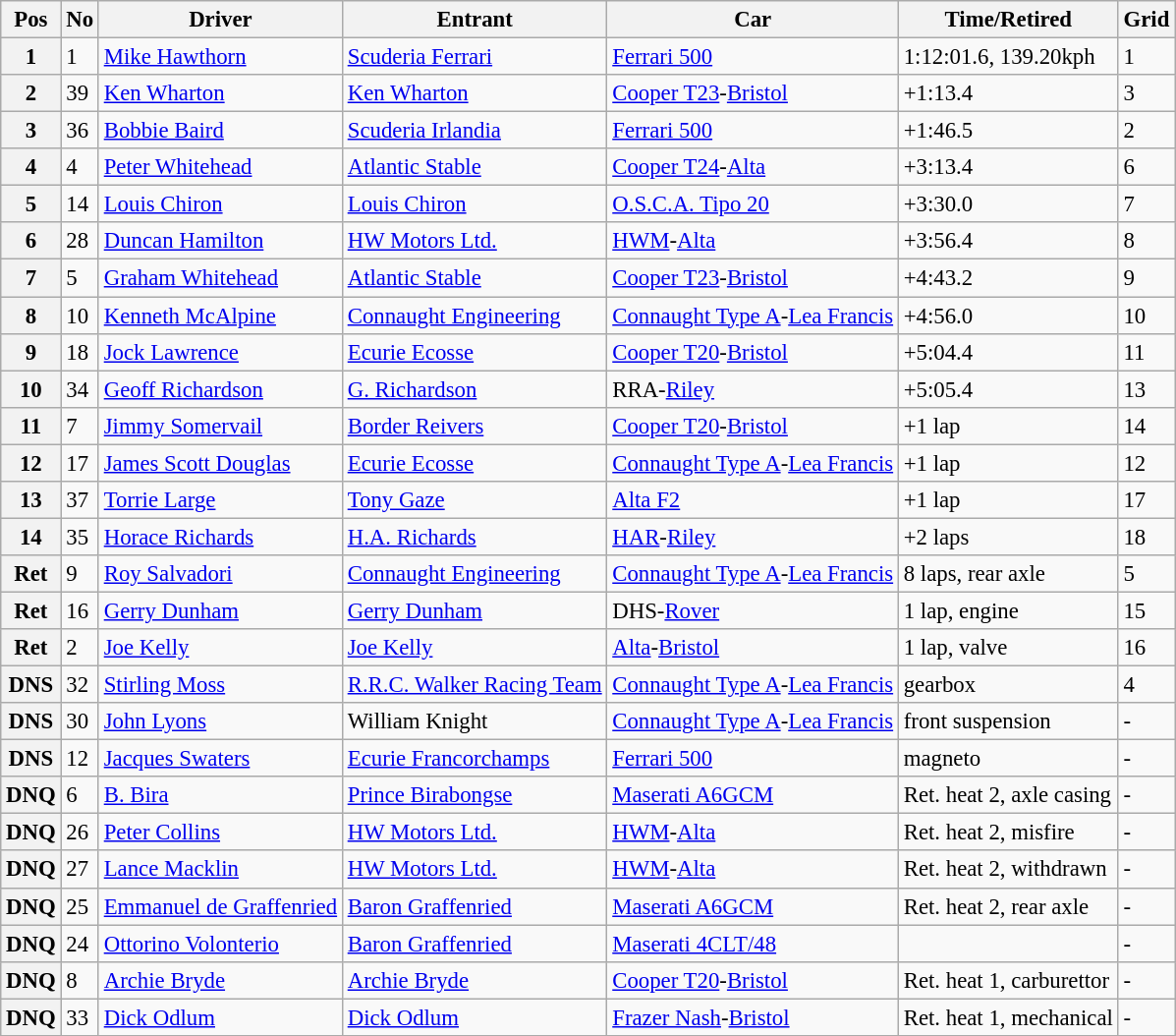<table class="wikitable" style="font-size: 95%;">
<tr>
<th>Pos</th>
<th>No</th>
<th>Driver</th>
<th>Entrant</th>
<th>Car</th>
<th>Time/Retired</th>
<th>Grid</th>
</tr>
<tr>
<th>1</th>
<td>1</td>
<td> <a href='#'>Mike Hawthorn</a></td>
<td><a href='#'>Scuderia Ferrari</a></td>
<td><a href='#'>Ferrari 500</a></td>
<td>1:12:01.6, 139.20kph</td>
<td>1</td>
</tr>
<tr>
<th>2</th>
<td>39</td>
<td> <a href='#'>Ken Wharton</a></td>
<td><a href='#'>Ken Wharton</a></td>
<td><a href='#'>Cooper T23</a>-<a href='#'>Bristol</a></td>
<td>+1:13.4</td>
<td>3</td>
</tr>
<tr>
<th>3</th>
<td>36</td>
<td> <a href='#'>Bobbie Baird</a></td>
<td><a href='#'>Scuderia Irlandia</a></td>
<td><a href='#'>Ferrari 500</a></td>
<td>+1:46.5</td>
<td>2</td>
</tr>
<tr>
<th>4</th>
<td>4</td>
<td> <a href='#'>Peter Whitehead</a></td>
<td><a href='#'>Atlantic Stable</a></td>
<td><a href='#'>Cooper T24</a>-<a href='#'>Alta</a></td>
<td>+3:13.4</td>
<td>6</td>
</tr>
<tr>
<th>5</th>
<td>14</td>
<td> <a href='#'>Louis Chiron</a></td>
<td><a href='#'>Louis Chiron</a></td>
<td><a href='#'>O.S.C.A. Tipo 20</a></td>
<td>+3:30.0</td>
<td>7</td>
</tr>
<tr>
<th>6</th>
<td>28</td>
<td> <a href='#'>Duncan Hamilton</a></td>
<td><a href='#'>HW Motors Ltd.</a></td>
<td><a href='#'>HWM</a>-<a href='#'>Alta</a></td>
<td>+3:56.4</td>
<td>8</td>
</tr>
<tr>
<th>7</th>
<td>5</td>
<td> <a href='#'>Graham Whitehead</a></td>
<td><a href='#'>Atlantic Stable</a></td>
<td><a href='#'>Cooper T23</a>-<a href='#'>Bristol</a></td>
<td>+4:43.2</td>
<td>9</td>
</tr>
<tr>
<th>8</th>
<td>10</td>
<td> <a href='#'>Kenneth McAlpine</a></td>
<td><a href='#'>Connaught Engineering</a></td>
<td><a href='#'>Connaught Type A</a>-<a href='#'>Lea Francis</a></td>
<td>+4:56.0</td>
<td>10</td>
</tr>
<tr>
<th>9</th>
<td>18</td>
<td> <a href='#'>Jock Lawrence</a></td>
<td><a href='#'>Ecurie Ecosse</a></td>
<td><a href='#'>Cooper T20</a>-<a href='#'>Bristol</a></td>
<td>+5:04.4</td>
<td>11</td>
</tr>
<tr>
<th>10</th>
<td>34</td>
<td> <a href='#'>Geoff Richardson</a></td>
<td><a href='#'>G. Richardson</a></td>
<td>RRA-<a href='#'>Riley</a></td>
<td>+5:05.4</td>
<td>13</td>
</tr>
<tr>
<th>11</th>
<td>7</td>
<td> <a href='#'>Jimmy Somervail</a></td>
<td><a href='#'>Border Reivers</a></td>
<td><a href='#'>Cooper T20</a>-<a href='#'>Bristol</a></td>
<td>+1 lap</td>
<td>14</td>
</tr>
<tr>
<th>12</th>
<td>17</td>
<td> <a href='#'>James Scott Douglas</a></td>
<td><a href='#'>Ecurie Ecosse</a></td>
<td><a href='#'>Connaught Type A</a>-<a href='#'>Lea Francis</a></td>
<td>+1 lap</td>
<td>12</td>
</tr>
<tr>
<th>13</th>
<td>37</td>
<td> <a href='#'>Torrie Large</a></td>
<td><a href='#'>Tony Gaze</a></td>
<td><a href='#'>Alta F2</a></td>
<td>+1 lap</td>
<td>17</td>
</tr>
<tr>
<th>14</th>
<td>35</td>
<td> <a href='#'>Horace Richards</a></td>
<td><a href='#'>H.A. Richards</a></td>
<td><a href='#'>HAR</a>-<a href='#'>Riley</a></td>
<td>+2 laps</td>
<td>18</td>
</tr>
<tr>
<th>Ret</th>
<td>9</td>
<td> <a href='#'>Roy Salvadori</a></td>
<td><a href='#'>Connaught Engineering</a></td>
<td><a href='#'>Connaught Type A</a>-<a href='#'>Lea Francis</a></td>
<td>8 laps, rear axle</td>
<td>5</td>
</tr>
<tr>
<th>Ret</th>
<td>16</td>
<td> <a href='#'>Gerry Dunham</a></td>
<td><a href='#'>Gerry Dunham</a></td>
<td>DHS-<a href='#'>Rover</a></td>
<td>1 lap, engine</td>
<td>15</td>
</tr>
<tr>
<th>Ret</th>
<td>2</td>
<td> <a href='#'>Joe Kelly</a></td>
<td><a href='#'>Joe Kelly</a></td>
<td><a href='#'>Alta</a>-<a href='#'>Bristol</a></td>
<td>1 lap, valve</td>
<td>16</td>
</tr>
<tr>
<th>DNS</th>
<td>32</td>
<td> <a href='#'>Stirling Moss</a></td>
<td><a href='#'>R.R.C. Walker Racing Team</a></td>
<td><a href='#'>Connaught Type A</a>-<a href='#'>Lea Francis</a></td>
<td>gearbox</td>
<td>4</td>
</tr>
<tr>
<th>DNS</th>
<td>30</td>
<td> <a href='#'>John Lyons</a></td>
<td>William Knight</td>
<td><a href='#'>Connaught Type A</a>-<a href='#'>Lea Francis</a></td>
<td>front suspension</td>
<td>-</td>
</tr>
<tr>
<th>DNS</th>
<td>12</td>
<td> <a href='#'>Jacques Swaters</a></td>
<td><a href='#'>Ecurie Francorchamps</a></td>
<td><a href='#'>Ferrari 500</a></td>
<td>magneto</td>
<td>-</td>
</tr>
<tr>
<th>DNQ</th>
<td>6</td>
<td> <a href='#'>B. Bira</a></td>
<td><a href='#'>Prince Birabongse</a></td>
<td><a href='#'>Maserati A6GCM</a></td>
<td>Ret. heat 2, axle casing</td>
<td>-</td>
</tr>
<tr>
<th>DNQ</th>
<td>26</td>
<td> <a href='#'>Peter Collins</a></td>
<td><a href='#'>HW Motors Ltd.</a></td>
<td><a href='#'>HWM</a>-<a href='#'>Alta</a></td>
<td>Ret. heat 2, misfire</td>
<td>-</td>
</tr>
<tr>
<th>DNQ</th>
<td>27</td>
<td> <a href='#'>Lance Macklin</a></td>
<td><a href='#'>HW Motors Ltd.</a></td>
<td><a href='#'>HWM</a>-<a href='#'>Alta</a></td>
<td>Ret. heat 2, withdrawn</td>
<td>-</td>
</tr>
<tr>
<th>DNQ</th>
<td>25</td>
<td> <a href='#'>Emmanuel de Graffenried</a></td>
<td><a href='#'>Baron Graffenried</a></td>
<td><a href='#'>Maserati A6GCM</a></td>
<td>Ret. heat 2, rear axle</td>
<td>-</td>
</tr>
<tr>
<th>DNQ</th>
<td>24</td>
<td> <a href='#'>Ottorino Volonterio</a></td>
<td><a href='#'>Baron Graffenried</a></td>
<td><a href='#'>Maserati 4CLT/48</a></td>
<td></td>
<td>-</td>
</tr>
<tr>
<th>DNQ</th>
<td>8</td>
<td> <a href='#'>Archie Bryde</a></td>
<td><a href='#'>Archie Bryde</a></td>
<td><a href='#'>Cooper T20</a>-<a href='#'>Bristol</a></td>
<td>Ret. heat 1, carburettor</td>
<td>-</td>
</tr>
<tr>
<th>DNQ</th>
<td>33</td>
<td> <a href='#'>Dick Odlum</a></td>
<td><a href='#'>Dick Odlum</a></td>
<td><a href='#'>Frazer Nash</a>-<a href='#'>Bristol</a></td>
<td>Ret. heat 1, mechanical</td>
<td>-</td>
</tr>
<tr>
</tr>
</table>
